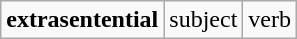<table class="wikitable">
<tr>
<td><strong>extrasentential</strong></td>
<td>subject</td>
<td>verb</td>
</tr>
</table>
